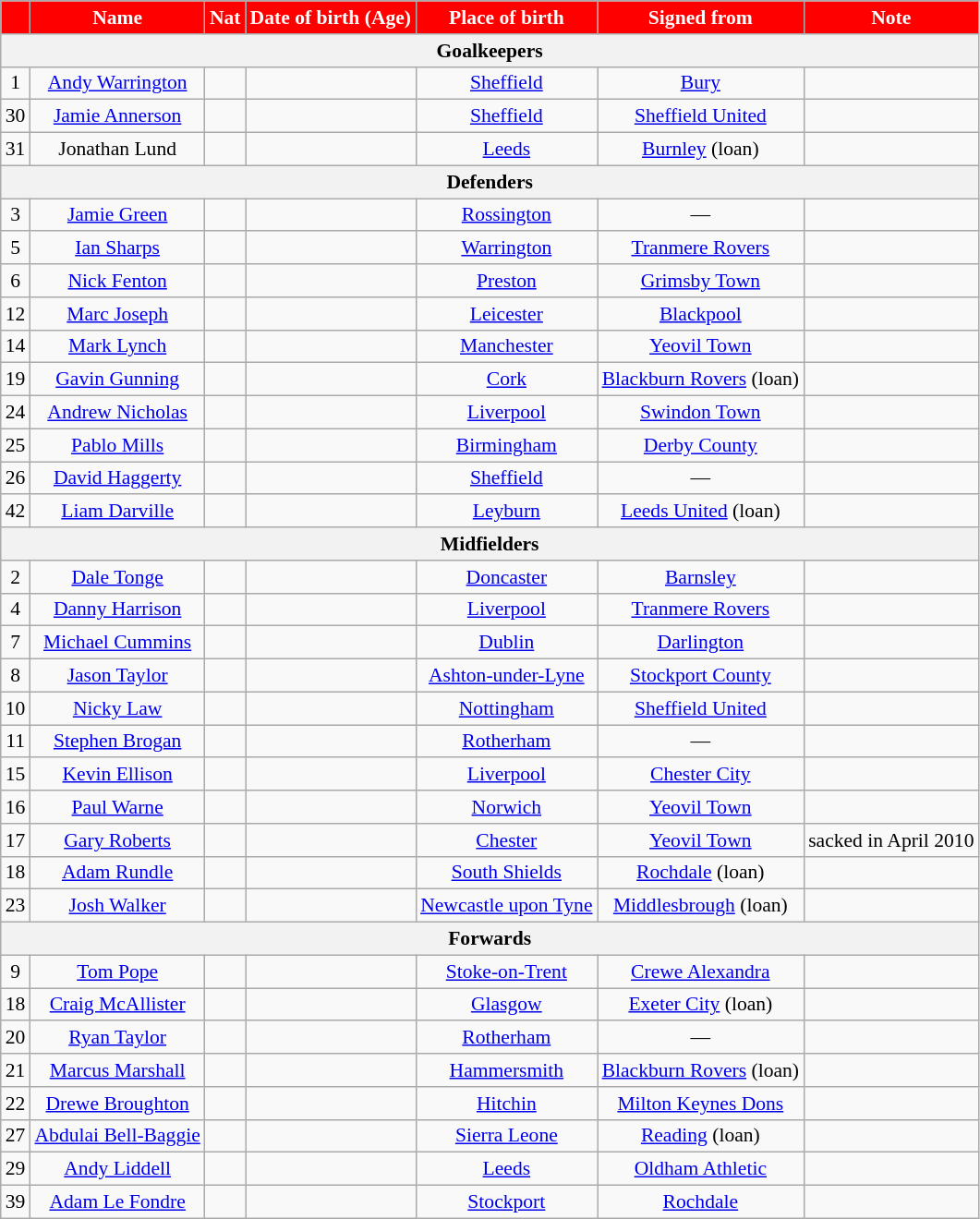<table class="wikitable" style="text-align:center; font-size:90%">
<tr>
<th style="background:#FF0000; color:white; text-align:center;"></th>
<th style="background:#FF0000; color:white; text-align:center;">Name</th>
<th style="background:#FF0000; color:white; text-align:center;">Nat</th>
<th style="background:#FF0000; color:white; text-align:center;">Date of birth (Age)</th>
<th style="background:#FF0000; color:white; text-align:center;">Place of birth</th>
<th style="background:#FF0000; color:white; text-align:center;">Signed from</th>
<th style="background:#FF0000; color:white; text-align:center;">Note</th>
</tr>
<tr>
<th colspan="7">Goalkeepers</th>
</tr>
<tr>
<td>1</td>
<td><a href='#'>Andy Warrington</a></td>
<td></td>
<td></td>
<td><a href='#'>Sheffield</a></td>
<td><a href='#'>Bury</a></td>
<td></td>
</tr>
<tr>
<td>30</td>
<td><a href='#'>Jamie Annerson</a></td>
<td></td>
<td></td>
<td><a href='#'>Sheffield</a></td>
<td><a href='#'>Sheffield United</a></td>
<td></td>
</tr>
<tr>
<td>31</td>
<td>Jonathan Lund</td>
<td></td>
<td></td>
<td><a href='#'>Leeds</a></td>
<td><a href='#'>Burnley</a> (loan)</td>
<td></td>
</tr>
<tr>
<th colspan="7">Defenders</th>
</tr>
<tr>
<td>3</td>
<td><a href='#'>Jamie Green</a></td>
<td></td>
<td></td>
<td><a href='#'>Rossington</a></td>
<td>—</td>
<td></td>
</tr>
<tr>
<td>5</td>
<td><a href='#'>Ian Sharps</a></td>
<td></td>
<td></td>
<td><a href='#'>Warrington</a></td>
<td><a href='#'>Tranmere Rovers</a></td>
<td></td>
</tr>
<tr>
<td>6</td>
<td><a href='#'>Nick Fenton</a></td>
<td></td>
<td></td>
<td><a href='#'>Preston</a></td>
<td><a href='#'>Grimsby Town</a></td>
<td></td>
</tr>
<tr>
<td>12</td>
<td><a href='#'>Marc Joseph</a></td>
<td></td>
<td></td>
<td><a href='#'>Leicester</a></td>
<td><a href='#'>Blackpool</a></td>
<td></td>
</tr>
<tr>
<td>14</td>
<td><a href='#'>Mark Lynch</a></td>
<td></td>
<td></td>
<td><a href='#'>Manchester</a></td>
<td><a href='#'>Yeovil Town</a></td>
<td></td>
</tr>
<tr>
<td>19</td>
<td><a href='#'>Gavin Gunning</a></td>
<td></td>
<td></td>
<td><a href='#'>Cork</a></td>
<td><a href='#'>Blackburn Rovers</a> (loan)</td>
<td></td>
</tr>
<tr>
<td>24</td>
<td><a href='#'>Andrew Nicholas</a></td>
<td></td>
<td></td>
<td><a href='#'>Liverpool</a></td>
<td><a href='#'>Swindon Town</a></td>
<td></td>
</tr>
<tr>
<td>25</td>
<td><a href='#'>Pablo Mills</a></td>
<td></td>
<td></td>
<td><a href='#'>Birmingham</a></td>
<td><a href='#'>Derby County</a></td>
<td></td>
</tr>
<tr>
<td>26</td>
<td><a href='#'>David Haggerty</a></td>
<td></td>
<td></td>
<td><a href='#'>Sheffield</a></td>
<td>—</td>
<td></td>
</tr>
<tr>
<td>42</td>
<td><a href='#'>Liam Darville</a></td>
<td></td>
<td></td>
<td><a href='#'>Leyburn</a></td>
<td><a href='#'>Leeds United</a> (loan)</td>
<td></td>
</tr>
<tr>
<th colspan="7">Midfielders</th>
</tr>
<tr>
<td>2</td>
<td><a href='#'>Dale Tonge</a></td>
<td></td>
<td></td>
<td><a href='#'>Doncaster</a></td>
<td><a href='#'>Barnsley</a></td>
<td></td>
</tr>
<tr>
<td>4</td>
<td><a href='#'>Danny Harrison</a></td>
<td></td>
<td></td>
<td><a href='#'>Liverpool</a></td>
<td><a href='#'>Tranmere Rovers</a></td>
<td></td>
</tr>
<tr>
<td>7</td>
<td><a href='#'>Michael Cummins</a></td>
<td></td>
<td></td>
<td><a href='#'>Dublin</a></td>
<td><a href='#'>Darlington</a></td>
<td></td>
</tr>
<tr>
<td>8</td>
<td><a href='#'>Jason Taylor</a></td>
<td></td>
<td></td>
<td><a href='#'>Ashton-under-Lyne</a></td>
<td><a href='#'>Stockport County</a></td>
<td></td>
</tr>
<tr>
<td>10</td>
<td><a href='#'>Nicky Law</a></td>
<td></td>
<td></td>
<td><a href='#'>Nottingham</a></td>
<td><a href='#'>Sheffield United</a></td>
<td></td>
</tr>
<tr>
<td>11</td>
<td><a href='#'>Stephen Brogan</a></td>
<td></td>
<td></td>
<td><a href='#'>Rotherham</a></td>
<td>—</td>
<td></td>
</tr>
<tr>
<td>15</td>
<td><a href='#'>Kevin Ellison</a></td>
<td></td>
<td></td>
<td><a href='#'>Liverpool</a></td>
<td><a href='#'>Chester City</a></td>
<td></td>
</tr>
<tr>
<td>16</td>
<td><a href='#'>Paul Warne</a></td>
<td></td>
<td></td>
<td><a href='#'>Norwich</a></td>
<td><a href='#'>Yeovil Town</a></td>
<td></td>
</tr>
<tr>
<td>17</td>
<td><a href='#'>Gary Roberts</a></td>
<td></td>
<td></td>
<td><a href='#'>Chester</a></td>
<td><a href='#'>Yeovil Town</a></td>
<td>sacked in April 2010</td>
</tr>
<tr>
<td>18</td>
<td><a href='#'>Adam Rundle</a></td>
<td></td>
<td></td>
<td><a href='#'>South Shields</a></td>
<td><a href='#'>Rochdale</a> (loan)</td>
<td></td>
</tr>
<tr>
<td>23</td>
<td><a href='#'>Josh Walker</a></td>
<td></td>
<td></td>
<td><a href='#'>Newcastle upon Tyne</a></td>
<td><a href='#'>Middlesbrough</a> (loan)</td>
<td></td>
</tr>
<tr>
<th colspan="7">Forwards</th>
</tr>
<tr>
<td>9</td>
<td><a href='#'>Tom Pope</a></td>
<td></td>
<td></td>
<td><a href='#'>Stoke-on-Trent</a></td>
<td><a href='#'>Crewe Alexandra</a></td>
<td></td>
</tr>
<tr>
<td>18</td>
<td><a href='#'>Craig McAllister</a></td>
<td></td>
<td></td>
<td><a href='#'>Glasgow</a></td>
<td><a href='#'>Exeter City</a> (loan)</td>
<td></td>
</tr>
<tr>
<td>20</td>
<td><a href='#'>Ryan Taylor</a></td>
<td></td>
<td></td>
<td><a href='#'>Rotherham</a></td>
<td>—</td>
<td></td>
</tr>
<tr>
<td>21</td>
<td><a href='#'>Marcus Marshall</a></td>
<td></td>
<td></td>
<td><a href='#'>Hammersmith</a></td>
<td><a href='#'>Blackburn Rovers</a> (loan)</td>
<td></td>
</tr>
<tr>
<td>22</td>
<td><a href='#'>Drewe Broughton</a></td>
<td></td>
<td></td>
<td><a href='#'>Hitchin</a></td>
<td><a href='#'>Milton Keynes Dons</a></td>
<td></td>
</tr>
<tr>
<td>27</td>
<td><a href='#'>Abdulai Bell-Baggie</a></td>
<td></td>
<td></td>
<td><a href='#'>Sierra Leone</a></td>
<td><a href='#'>Reading</a> (loan)</td>
<td></td>
</tr>
<tr>
<td>29</td>
<td><a href='#'>Andy Liddell</a></td>
<td></td>
<td></td>
<td><a href='#'>Leeds</a></td>
<td><a href='#'>Oldham Athletic</a></td>
<td></td>
</tr>
<tr>
<td>39</td>
<td><a href='#'>Adam Le Fondre</a></td>
<td></td>
<td></td>
<td><a href='#'>Stockport</a></td>
<td><a href='#'>Rochdale</a></td>
<td></td>
</tr>
</table>
